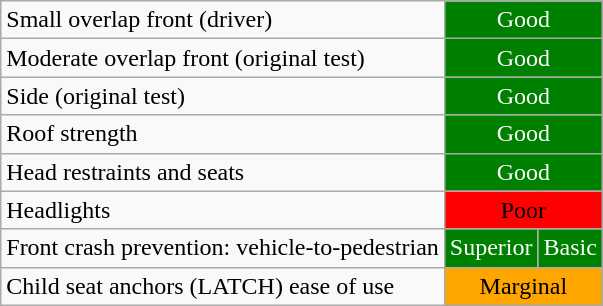<table class="wikitable">
<tr>
<td>Small overlap front (driver)</td>
<td colspan="2" style="text-align:center;color:white;background: green">Good</td>
</tr>
<tr>
<td>Moderate overlap front (original test)</td>
<td colspan="2" style="text-align:center;color:white;background: green">Good</td>
</tr>
<tr>
<td>Side (original test)</td>
<td colspan="2" style="text-align:center;color:white;background: green">Good</td>
</tr>
<tr>
<td>Roof strength</td>
<td colspan="2" style="text-align:center;color:white;background: green">Good</td>
</tr>
<tr>
<td>Head restraints and seats</td>
<td colspan="2" style="text-align:center;color:white;background: green">Good</td>
</tr>
<tr>
<td>Headlights</td>
<td colspan="2" style="text-align:center;color:black;background:red">Poor</td>
</tr>
<tr>
<td>Front crash prevention: vehicle-to-pedestrian</td>
<td style="text-align:center;color:white;background: green">Superior</td>
<td style="text-align:center;color:white;background: green">Basic</td>
</tr>
<tr>
<td>Child seat anchors (LATCH) ease of use</td>
<td colspan="2" style="text-align:center;color:black;background:orange">Marginal</td>
</tr>
</table>
